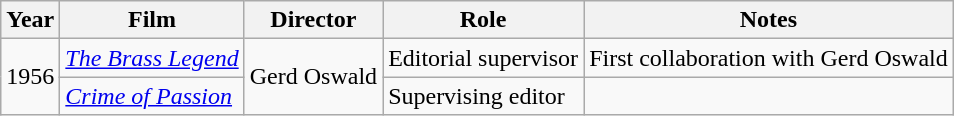<table class="wikitable">
<tr>
<th>Year</th>
<th>Film</th>
<th>Director</th>
<th>Role</th>
<th>Notes</th>
</tr>
<tr>
<td rowspan=2>1956</td>
<td><em><a href='#'>The Brass Legend</a></em></td>
<td rowspan=2>Gerd Oswald</td>
<td>Editorial supervisor</td>
<td>First collaboration with Gerd Oswald</td>
</tr>
<tr>
<td><em><a href='#'>Crime of Passion</a></em></td>
<td>Supervising editor</td>
<td></td>
</tr>
</table>
